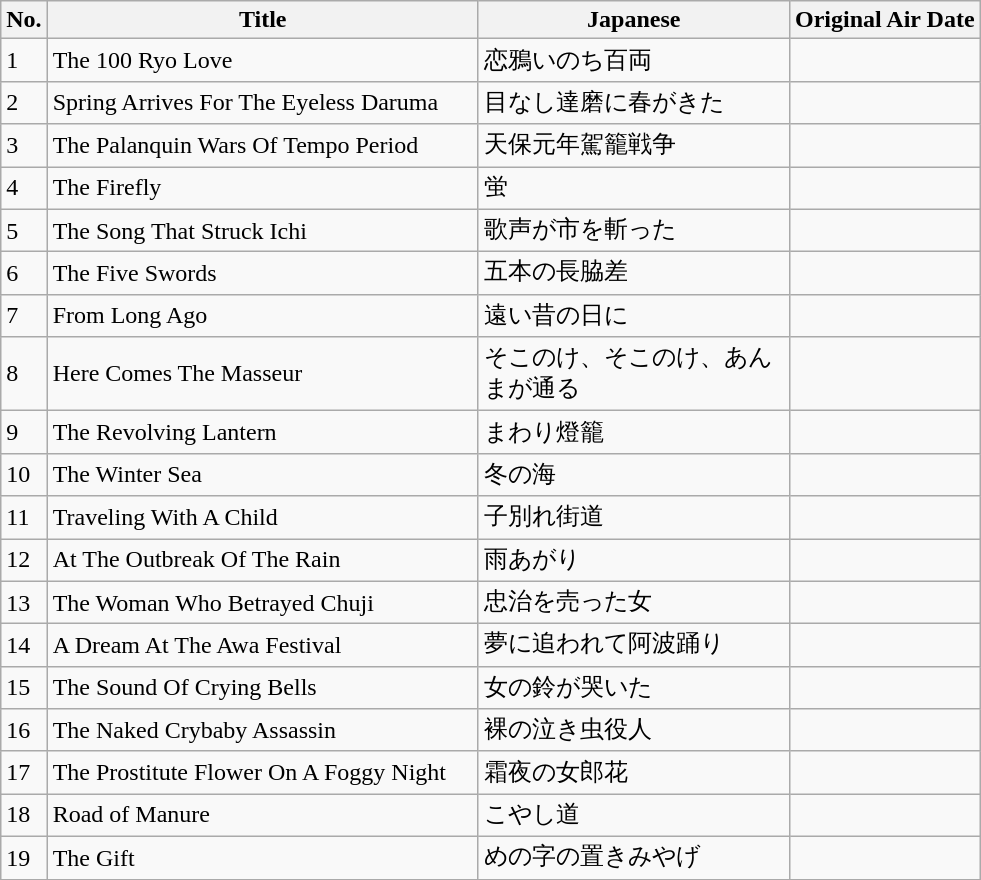<table class="wikitable">
<tr>
<th>No.</th>
<th width="280">Title</th>
<th width="200">Japanese</th>
<th width="120">Original Air Date</th>
</tr>
<tr>
<td>1</td>
<td>The 100 Ryo Love</td>
<td>恋鴉いのち百両</td>
<td></td>
</tr>
<tr>
<td>2</td>
<td>Spring Arrives For The Eyeless Daruma</td>
<td>目なし達磨に春がきた</td>
<td></td>
</tr>
<tr>
<td>3</td>
<td>The Palanquin Wars Of Tempo Period</td>
<td>天保元年駕籠戦争</td>
<td></td>
</tr>
<tr>
<td>4</td>
<td>The Firefly</td>
<td>蛍</td>
<td></td>
</tr>
<tr>
<td>5</td>
<td>The Song That Struck Ichi</td>
<td>歌声が市を斬った</td>
<td></td>
</tr>
<tr>
<td>6</td>
<td>The Five Swords</td>
<td>五本の長脇差</td>
<td></td>
</tr>
<tr>
<td>7</td>
<td>From Long Ago</td>
<td>遠い昔の日に</td>
<td></td>
</tr>
<tr>
<td>8</td>
<td>Here Comes The Masseur</td>
<td>そこのけ、そこのけ、あんまが通る</td>
<td></td>
</tr>
<tr>
<td>9</td>
<td>The Revolving Lantern</td>
<td>まわり燈籠</td>
<td></td>
</tr>
<tr>
<td>10</td>
<td>The Winter Sea</td>
<td>冬の海</td>
<td></td>
</tr>
<tr>
<td>11</td>
<td>Traveling With A Child</td>
<td>子別れ街道</td>
<td></td>
</tr>
<tr>
<td>12</td>
<td>At The Outbreak Of The Rain</td>
<td>雨あがり</td>
<td></td>
</tr>
<tr>
<td>13</td>
<td>The Woman Who Betrayed Chuji</td>
<td>忠治を売った女</td>
<td></td>
</tr>
<tr>
<td>14</td>
<td>A Dream At The Awa Festival</td>
<td>夢に追われて阿波踊り</td>
<td></td>
</tr>
<tr>
<td>15</td>
<td>The Sound Of Crying Bells</td>
<td>女の鈴が哭いた</td>
<td></td>
</tr>
<tr>
<td>16</td>
<td>The Naked Crybaby Assassin</td>
<td>裸の泣き虫役人</td>
<td></td>
</tr>
<tr>
<td>17</td>
<td>The Prostitute Flower On A Foggy Night</td>
<td>霜夜の女郎花</td>
<td></td>
</tr>
<tr>
<td>18</td>
<td>Road of Manure</td>
<td>こやし道</td>
<td></td>
</tr>
<tr>
<td>19</td>
<td>The Gift</td>
<td>めの字の置きみやげ</td>
<td></td>
</tr>
<tr>
</tr>
</table>
